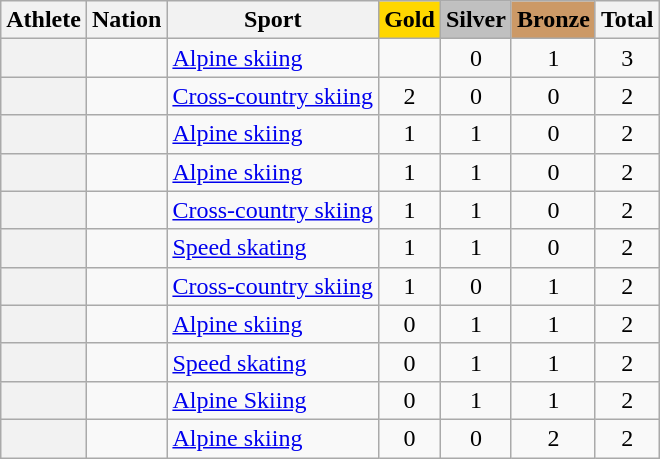<table class="wikitable sortable plainrowheaders" style="text-align:center">
<tr>
<th scope="col">Athlete</th>
<th scope="col">Nation</th>
<th scope="col">Sport</th>
<th scope="col" style="background-color: gold"><strong>Gold</strong></th>
<th scope="col" style="background-color: silver"><strong>Silver</strong></th>
<th scope="col" style="background-color: #cc9966"><strong>Bronze</strong></th>
<th scope="col">Total</th>
</tr>
<tr>
<th scope="row"></th>
<td align=left></td>
<td align=left><a href='#'>Alpine skiing</a></td>
<td></td>
<td>0</td>
<td>1</td>
<td>3</td>
</tr>
<tr>
<th scope="row"></th>
<td align=left></td>
<td align=left><a href='#'>Cross-country skiing</a></td>
<td>2</td>
<td>0</td>
<td>0</td>
<td>2</td>
</tr>
<tr>
<th scope="row"></th>
<td align=left></td>
<td align=left><a href='#'>Alpine skiing</a></td>
<td>1</td>
<td>1</td>
<td>0</td>
<td>2</td>
</tr>
<tr>
<th scope="row"></th>
<td align=left></td>
<td align=left><a href='#'>Alpine skiing</a></td>
<td>1</td>
<td>1</td>
<td>0</td>
<td>2</td>
</tr>
<tr>
<th scope="row"></th>
<td align=left></td>
<td align=left><a href='#'>Cross-country skiing</a></td>
<td>1</td>
<td>1</td>
<td>0</td>
<td>2</td>
</tr>
<tr>
<th scope="row"></th>
<td align=left></td>
<td align=left><a href='#'>Speed skating</a></td>
<td>1</td>
<td>1</td>
<td>0</td>
<td>2</td>
</tr>
<tr>
<th scope="row"></th>
<td align=left></td>
<td align=left><a href='#'>Cross-country skiing</a></td>
<td>1</td>
<td>0</td>
<td>1</td>
<td>2</td>
</tr>
<tr>
<th scope="row"></th>
<td align=left></td>
<td align=left><a href='#'>Alpine skiing</a></td>
<td>0</td>
<td>1</td>
<td>1</td>
<td>2</td>
</tr>
<tr>
<th scope="row"></th>
<td align=left></td>
<td align=left><a href='#'>Speed skating</a></td>
<td>0</td>
<td>1</td>
<td>1</td>
<td>2</td>
</tr>
<tr>
<th scope="row"></th>
<td align=left></td>
<td align=left><a href='#'>Alpine Skiing</a></td>
<td>0</td>
<td>1</td>
<td>1</td>
<td>2</td>
</tr>
<tr>
<th scope="row"></th>
<td align=left></td>
<td align=left><a href='#'>Alpine skiing</a></td>
<td>0</td>
<td>0</td>
<td>2</td>
<td>2</td>
</tr>
</table>
